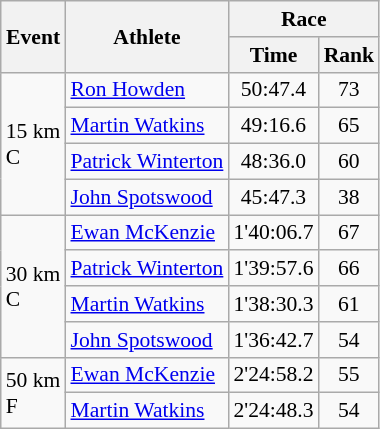<table class="wikitable" border="1" style="font-size:90%">
<tr>
<th rowspan=2>Event</th>
<th rowspan=2>Athlete</th>
<th colspan=2>Race</th>
</tr>
<tr>
<th>Time</th>
<th>Rank</th>
</tr>
<tr>
<td rowspan=4>15 km <br> C</td>
<td><a href='#'>Ron Howden</a></td>
<td align=center>50:47.4</td>
<td align=center>73</td>
</tr>
<tr>
<td><a href='#'>Martin Watkins</a></td>
<td align=center>49:16.6</td>
<td align=center>65</td>
</tr>
<tr>
<td><a href='#'>Patrick Winterton</a></td>
<td align=center>48:36.0</td>
<td align=center>60</td>
</tr>
<tr>
<td><a href='#'>John Spotswood</a></td>
<td align=center>45:47.3</td>
<td align=center>38</td>
</tr>
<tr>
<td rowspan=4>30 km <br> C</td>
<td><a href='#'>Ewan McKenzie</a></td>
<td align=center>1'40:06.7</td>
<td align=center>67</td>
</tr>
<tr>
<td><a href='#'>Patrick Winterton</a></td>
<td align=center>1'39:57.6</td>
<td align=center>66</td>
</tr>
<tr>
<td><a href='#'>Martin Watkins</a></td>
<td align=center>1'38:30.3</td>
<td align=center>61</td>
</tr>
<tr>
<td><a href='#'>John Spotswood</a></td>
<td align=center>1'36:42.7</td>
<td align=center>54</td>
</tr>
<tr>
<td rowspan=2>50 km <br> F</td>
<td><a href='#'>Ewan McKenzie</a></td>
<td align=center>2'24:58.2</td>
<td align=center>55</td>
</tr>
<tr>
<td><a href='#'>Martin Watkins</a></td>
<td align=center>2'24:48.3</td>
<td align=center>54</td>
</tr>
</table>
